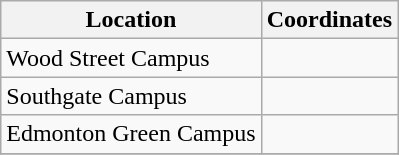<table class="wikitable sortable" border="1">
<tr>
<th>Location</th>
<th>Coordinates</th>
</tr>
<tr>
<td>Wood Street Campus</td>
<td></td>
</tr>
<tr>
<td>Southgate Campus</td>
<td></td>
</tr>
<tr>
<td>Edmonton Green Campus</td>
<td></td>
</tr>
<tr>
</tr>
</table>
